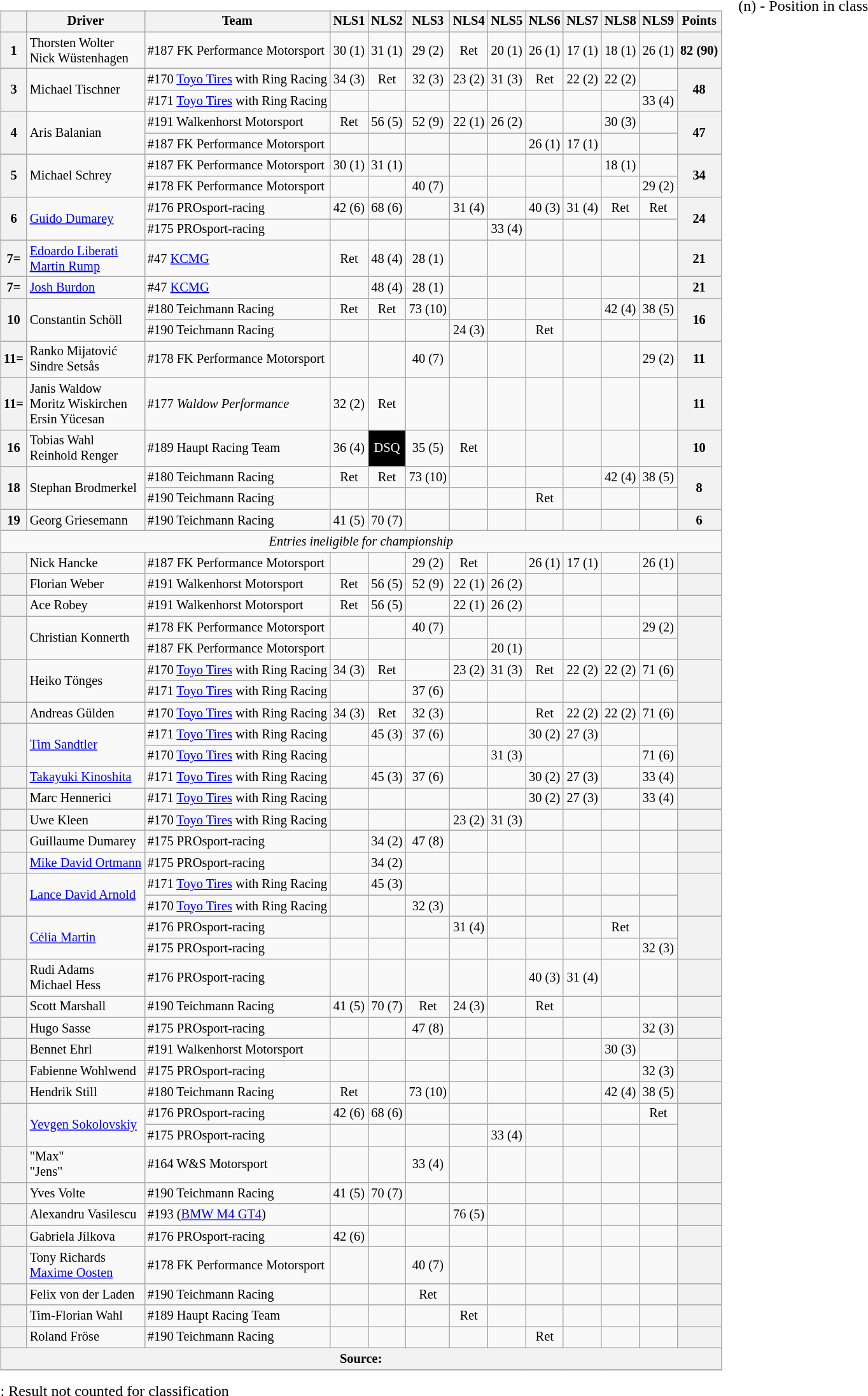<table>
<tr>
<td valign="top"><br><table class="wikitable" style="font-size:85%; text-align:center;">
<tr>
<th></th>
<th>Driver</th>
<th>Team</th>
<th>NLS1</th>
<th>NLS2</th>
<th>NLS3</th>
<th>NLS4</th>
<th>NLS5</th>
<th>NLS6</th>
<th>NLS7</th>
<th>NLS8</th>
<th>NLS9</th>
<th>Points</th>
</tr>
<tr>
<th>1</th>
<td align=left> Thorsten Wolter<br> Nick Wüstenhagen</td>
<td align=left> #187 FK Performance Motorsport</td>
<td> 30 (1)</td>
<td> 31 (1)</td>
<td> 29 (2)</td>
<td> Ret</td>
<td> 20 (1)</td>
<td> 26 (1)</td>
<td> 17 (1)</td>
<td> 18 (1)</td>
<td> 26 (1)</td>
<th>82 (90)</th>
</tr>
<tr>
<th rowspan=2>3</th>
<td rowspan=2 align=left> Michael Tischner</td>
<td align=left> #170 <a href='#'>Toyo Tires</a> with Ring Racing</td>
<td> 34 (3)</td>
<td> Ret</td>
<td> 32 (3)</td>
<td> 23 (2)</td>
<td> 31 (3)</td>
<td> Ret</td>
<td> 22 (2)</td>
<td> 22 (2)</td>
<td></td>
<th rowspan=2>48</th>
</tr>
<tr>
<td align=left> #171 <a href='#'>Toyo Tires</a> with Ring Racing</td>
<td></td>
<td></td>
<td></td>
<td></td>
<td></td>
<td></td>
<td></td>
<td></td>
<td> 33 (4)</td>
</tr>
<tr>
<th rowspan=2>4</th>
<td rowspan=2 align=left> Aris Balanian</td>
<td align=left> #191 Walkenhorst Motorsport</td>
<td> Ret</td>
<td> 56 (5)</td>
<td> 52 (9)</td>
<td> 22 (1)</td>
<td> 26 (2)</td>
<td></td>
<td></td>
<td> 30 (3)</td>
<td></td>
<th rowspan=2>47</th>
</tr>
<tr>
<td align=left> #187 FK Performance Motorsport</td>
<td></td>
<td></td>
<td></td>
<td></td>
<td></td>
<td> 26 (1)</td>
<td> 17 (1)</td>
<td></td>
<td></td>
</tr>
<tr>
<th rowspan=2>5</th>
<td rowspan=2 align=left> Michael Schrey</td>
<td align=left> #187 FK Performance Motorsport</td>
<td> 30 (1)</td>
<td> 31 (1)</td>
<td></td>
<td></td>
<td></td>
<td></td>
<td></td>
<td> 18 (1)</td>
<td></td>
<th rowspan=2>34</th>
</tr>
<tr>
<td align=left> #178 FK Performance Motorsport</td>
<td></td>
<td></td>
<td> 40 (7)</td>
<td></td>
<td></td>
<td></td>
<td></td>
<td></td>
<td> 29 (2)</td>
</tr>
<tr>
<th rowspan=2>6</th>
<td rowspan=2 align=left> <a href='#'>Guido Dumarey</a></td>
<td align=left> #176 PROsport-racing</td>
<td> 42 (6)</td>
<td> 68 (6)</td>
<td></td>
<td> 31 (4)</td>
<td></td>
<td> 40 (3)</td>
<td> 31 (4)</td>
<td> Ret</td>
<td> Ret</td>
<th rowspan=2>24</th>
</tr>
<tr>
<td align=left> #175 PROsport-racing</td>
<td></td>
<td></td>
<td></td>
<td></td>
<td> 33 (4)</td>
<td></td>
<td></td>
<td></td>
<td></td>
</tr>
<tr>
<th>7=</th>
<td align=left> <a href='#'>Edoardo Liberati</a><br> <a href='#'>Martin Rump</a></td>
<td align=left> #47 <a href='#'>KCMG</a></td>
<td> Ret</td>
<td> 48 (4)</td>
<td> 28 (1)</td>
<td></td>
<td></td>
<td></td>
<td></td>
<td></td>
<td></td>
<th>21</th>
</tr>
<tr>
<th>7=</th>
<td align=left> <a href='#'>Josh Burdon</a></td>
<td align=left> #47 <a href='#'>KCMG</a></td>
<td></td>
<td> 48 (4)</td>
<td> 28 (1)</td>
<td></td>
<td></td>
<td></td>
<td></td>
<td></td>
<td></td>
<th>21</th>
</tr>
<tr>
<th rowspan=2>10</th>
<td rowspan=2 align=left> Constantin Schöll</td>
<td align=left> #180 Teichmann Racing</td>
<td> Ret</td>
<td> Ret</td>
<td> 73 (10)</td>
<td></td>
<td></td>
<td></td>
<td></td>
<td> 42 (4)</td>
<td> 38 (5)</td>
<th rowspan=2>16</th>
</tr>
<tr>
<td align=left> #190 Teichmann Racing</td>
<td></td>
<td></td>
<td></td>
<td> 24 (3)</td>
<td></td>
<td> Ret</td>
<td></td>
<td></td>
<td></td>
</tr>
<tr>
<th>11=</th>
<td align=left> Ranko Mijatović<br> Sindre Setsås</td>
<td align=left> #178 FK Performance Motorsport</td>
<td></td>
<td></td>
<td> 40 (7)</td>
<td></td>
<td></td>
<td></td>
<td></td>
<td></td>
<td> 29 (2)</td>
<th>11</th>
</tr>
<tr>
<th>11=</th>
<td align=left> Janis Waldow<br> Moritz Wiskirchen<br> Ersin Yücesan</td>
<td align=left> #177 <em>Waldow Performance</em></td>
<td> 32 (2)</td>
<td> Ret</td>
<td></td>
<td></td>
<td></td>
<td></td>
<td></td>
<td></td>
<td></td>
<th>11</th>
</tr>
<tr>
<th>16</th>
<td align=left> Tobias Wahl<br> Reinhold Renger</td>
<td align=left> #189 Haupt Racing Team</td>
<td> 36 (4)</td>
<td style="background:#000000; color:#ffffff">DSQ</td>
<td> 35 (5)</td>
<td> Ret</td>
<td></td>
<td></td>
<td></td>
<td></td>
<td></td>
<th>10</th>
</tr>
<tr>
<th rowspan=2>18</th>
<td rowspan=2 align=left> Stephan Brodmerkel</td>
<td align=left> #180 Teichmann Racing</td>
<td> Ret</td>
<td> Ret</td>
<td> 73 (10)</td>
<td></td>
<td></td>
<td></td>
<td></td>
<td> 42 (4)</td>
<td> 38 (5)</td>
<th rowspan=2>8</th>
</tr>
<tr>
<td align=left> #190 Teichmann Racing</td>
<td></td>
<td></td>
<td></td>
<td></td>
<td></td>
<td> Ret</td>
<td></td>
<td></td>
<td></td>
</tr>
<tr>
<th>19</th>
<td align=left> Georg Griesemann</td>
<td align=left> #190 Teichmann Racing</td>
<td> 41 (5)</td>
<td> 70 (7)</td>
<td></td>
<td></td>
<td></td>
<td></td>
<td></td>
<td></td>
<td></td>
<th>6</th>
</tr>
<tr>
<td colspan=13><em>Entries ineligible for championship</em></td>
</tr>
<tr>
<th></th>
<td align=left> Nick Hancke</td>
<td align=left> #187 FK Performance Motorsport</td>
<td></td>
<td></td>
<td> 29 (2)</td>
<td> Ret</td>
<td></td>
<td> 26 (1)</td>
<td> 17 (1)</td>
<td></td>
<td> 26 (1)</td>
<th></th>
</tr>
<tr>
<th></th>
<td align=left> Florian Weber</td>
<td align=left> #191 Walkenhorst Motorsport</td>
<td> Ret</td>
<td> 56 (5)</td>
<td> 52 (9)</td>
<td> 22 (1)</td>
<td> 26 (2)</td>
<td></td>
<td></td>
<td></td>
<td></td>
<th></th>
</tr>
<tr>
<th></th>
<td align=left> Ace Robey</td>
<td align=left> #191 Walkenhorst Motorsport</td>
<td> Ret</td>
<td> 56 (5)</td>
<td></td>
<td> 22 (1)</td>
<td> 26 (2)</td>
<td></td>
<td></td>
<td></td>
<td></td>
<th></th>
</tr>
<tr>
<th rowspan=2></th>
<td rowspan=2 align=left> Christian Konnerth</td>
<td align=left> #178 FK Performance Motorsport</td>
<td></td>
<td></td>
<td> 40 (7)</td>
<td></td>
<td></td>
<td></td>
<td></td>
<td></td>
<td> 29 (2)</td>
<th rowspan=2></th>
</tr>
<tr>
<td align=left> #187 FK Performance Motorsport</td>
<td></td>
<td></td>
<td></td>
<td></td>
<td> 20 (1)</td>
<td></td>
<td></td>
<td></td>
<td></td>
</tr>
<tr>
<th rowspan=2></th>
<td rowspan=2 align=left> Heiko Tönges</td>
<td align=left> #170 <a href='#'>Toyo Tires</a> with Ring Racing</td>
<td> 34 (3)</td>
<td> Ret</td>
<td></td>
<td> 23 (2)</td>
<td> 31 (3)</td>
<td> Ret</td>
<td> 22 (2)</td>
<td> 22 (2)</td>
<td> 71 (6)</td>
<th rowspan=2></th>
</tr>
<tr>
<td align=left> #171 <a href='#'>Toyo Tires</a> with Ring Racing</td>
<td></td>
<td></td>
<td> 37 (6)</td>
<td></td>
<td></td>
<td></td>
<td></td>
<td></td>
<td></td>
</tr>
<tr>
<th></th>
<td align=left> Andreas Gülden</td>
<td align=left> #170 <a href='#'>Toyo Tires</a> with Ring Racing</td>
<td> 34 (3)</td>
<td> Ret</td>
<td> 32 (3)</td>
<td></td>
<td></td>
<td> Ret</td>
<td> 22 (2)</td>
<td> 22 (2)</td>
<td> 71 (6)</td>
<th></th>
</tr>
<tr>
<th rowspan=2></th>
<td rowspan=2 align=left> <a href='#'>Tim Sandtler</a></td>
<td align=left> #171 <a href='#'>Toyo Tires</a> with Ring Racing</td>
<td></td>
<td> 45 (3)</td>
<td> 37 (6)</td>
<td></td>
<td></td>
<td> 30 (2)</td>
<td> 27 (3)</td>
<td></td>
<td></td>
<th rowspan=2></th>
</tr>
<tr>
<td align=left> #170 <a href='#'>Toyo Tires</a> with Ring Racing</td>
<td></td>
<td></td>
<td></td>
<td></td>
<td> 31 (3)</td>
<td></td>
<td></td>
<td></td>
<td> 71 (6)</td>
</tr>
<tr>
<th></th>
<td align=left> <a href='#'>Takayuki Kinoshita</a></td>
<td align=left> #171 <a href='#'>Toyo Tires</a> with Ring Racing</td>
<td></td>
<td> 45 (3)</td>
<td> 37 (6)</td>
<td></td>
<td></td>
<td> 30 (2)</td>
<td> 27 (3)</td>
<td></td>
<td> 33 (4)</td>
<th></th>
</tr>
<tr>
<th></th>
<td align=left> Marc Hennerici</td>
<td align=left> #171 <a href='#'>Toyo Tires</a> with Ring Racing</td>
<td></td>
<td></td>
<td></td>
<td></td>
<td></td>
<td> 30 (2)</td>
<td> 27 (3)</td>
<td></td>
<td> 33 (4)</td>
<th></th>
</tr>
<tr>
<th></th>
<td align=left> Uwe Kleen</td>
<td align=left> #170 <a href='#'>Toyo Tires</a> with Ring Racing</td>
<td></td>
<td></td>
<td></td>
<td> 23 (2)</td>
<td> 31 (3)</td>
<td></td>
<td></td>
<td></td>
<td></td>
<th></th>
</tr>
<tr>
<th></th>
<td align=left> Guillaume Dumarey</td>
<td align=left> #175 PROsport-racing</td>
<td></td>
<td> 34 (2)</td>
<td> 47 (8)</td>
<td></td>
<td></td>
<td></td>
<td></td>
<td></td>
<td></td>
<th></th>
</tr>
<tr>
<th></th>
<td align=left> <a href='#'>Mike David Ortmann</a></td>
<td align=left> #175 PROsport-racing</td>
<td></td>
<td> 34 (2)</td>
<td></td>
<td></td>
<td></td>
<td></td>
<td></td>
<td></td>
<td></td>
<th></th>
</tr>
<tr>
<th rowspan=2></th>
<td rowspan=2 align=left> <a href='#'>Lance David Arnold</a></td>
<td align=left> #171 <a href='#'>Toyo Tires</a> with Ring Racing</td>
<td></td>
<td> 45 (3)</td>
<td></td>
<td></td>
<td></td>
<td></td>
<td></td>
<td></td>
<td></td>
<th rowspan=2></th>
</tr>
<tr>
<td align=left> #170 <a href='#'>Toyo Tires</a> with Ring Racing</td>
<td></td>
<td></td>
<td> 32 (3)</td>
<td></td>
<td></td>
<td></td>
<td></td>
<td></td>
<td></td>
</tr>
<tr>
<th rowspan=2></th>
<td rowspan=2 align=left> <a href='#'>Célia Martin</a></td>
<td align=left> #176 PROsport-racing</td>
<td></td>
<td></td>
<td></td>
<td> 31 (4)</td>
<td></td>
<td></td>
<td></td>
<td> Ret</td>
<td></td>
<th rowspan=2></th>
</tr>
<tr>
<td align=left> #175 PROsport-racing</td>
<td></td>
<td></td>
<td></td>
<td></td>
<td></td>
<td></td>
<td></td>
<td></td>
<td> 32 (3)</td>
</tr>
<tr>
<th></th>
<td align=left> Rudi Adams<br> Michael Hess</td>
<td align=left> #176 PROsport-racing</td>
<td></td>
<td></td>
<td></td>
<td></td>
<td></td>
<td> 40 (3)</td>
<td> 31 (4)</td>
<td></td>
<td></td>
<th></th>
</tr>
<tr>
<th></th>
<td align=left> Scott Marshall</td>
<td align=left> #190 Teichmann Racing</td>
<td> 41 (5)</td>
<td> 70 (7)</td>
<td> Ret</td>
<td> 24 (3)</td>
<td></td>
<td> Ret</td>
<td></td>
<td></td>
<td></td>
<th></th>
</tr>
<tr>
<th></th>
<td align=left> Hugo Sasse</td>
<td align=left> #175 PROsport-racing</td>
<td></td>
<td></td>
<td> 47 (8)</td>
<td></td>
<td></td>
<td></td>
<td></td>
<td></td>
<td> 32 (3)</td>
<th></th>
</tr>
<tr>
<th></th>
<td align=left> Bennet Ehrl</td>
<td align=left> #191 Walkenhorst Motorsport</td>
<td></td>
<td></td>
<td></td>
<td></td>
<td></td>
<td></td>
<td></td>
<td> 30 (3)</td>
<td></td>
<th></th>
</tr>
<tr>
<th></th>
<td align=left> Fabienne Wohlwend</td>
<td align=left> #175 PROsport-racing</td>
<td></td>
<td></td>
<td></td>
<td></td>
<td></td>
<td></td>
<td></td>
<td></td>
<td> 32 (3)</td>
<th></th>
</tr>
<tr>
<th></th>
<td align=left> Hendrik Still</td>
<td align=left> #180 Teichmann Racing</td>
<td> Ret</td>
<td></td>
<td> 73 (10)</td>
<td></td>
<td></td>
<td></td>
<td></td>
<td> 42 (4)</td>
<td> 38 (5)</td>
<th></th>
</tr>
<tr>
<th rowspan=2></th>
<td rowspan=2 align=left> <a href='#'>Yevgen Sokolovskiy</a></td>
<td align=left> #176 PROsport-racing</td>
<td> 42 (6)</td>
<td> 68 (6)</td>
<td></td>
<td></td>
<td></td>
<td></td>
<td></td>
<td></td>
<td> Ret</td>
<th rowspan=2></th>
</tr>
<tr>
<td align=left> #175 PROsport-racing</td>
<td></td>
<td></td>
<td></td>
<td></td>
<td> 33 (4)</td>
<td></td>
<td></td>
<td></td>
<td></td>
</tr>
<tr>
<th></th>
<td align=left> "Max"<br> "Jens"</td>
<td align=left> #164 W&S Motorsport</td>
<td></td>
<td></td>
<td> 33 (4)</td>
<td></td>
<td></td>
<td></td>
<td></td>
<td></td>
<td></td>
<th></th>
</tr>
<tr>
<th></th>
<td align=left> Yves Volte</td>
<td align=left> #190 Teichmann Racing</td>
<td> 41 (5)</td>
<td> 70 (7)</td>
<td></td>
<td></td>
<td></td>
<td></td>
<td></td>
<td></td>
<td></td>
<th></th>
</tr>
<tr>
<th></th>
<td align=left> Alexandru Vasilescu</td>
<td align=left> #193 (<a href='#'>BMW M4 GT4</a>)</td>
<td></td>
<td></td>
<td></td>
<td> 76 (5)</td>
<td></td>
<td></td>
<td></td>
<td></td>
<td></td>
<th></th>
</tr>
<tr>
<th></th>
<td align=left> Gabriela Jílkova</td>
<td align=left> #176 PROsport-racing</td>
<td> 42 (6)</td>
<td></td>
<td></td>
<td></td>
<td></td>
<td></td>
<td></td>
<td></td>
<td></td>
<th></th>
</tr>
<tr>
<th></th>
<td align=left> Tony Richards<br> <a href='#'>Maxime Oosten</a></td>
<td align=left> #178 FK Performance Motorsport</td>
<td></td>
<td></td>
<td> 40 (7)</td>
<td></td>
<td></td>
<td></td>
<td></td>
<td></td>
<td></td>
<th></th>
</tr>
<tr>
<th></th>
<td align=left> Felix von der Laden</td>
<td align=left> #190 Teichmann Racing</td>
<td></td>
<td></td>
<td> Ret</td>
<td></td>
<td></td>
<td></td>
<td></td>
<td></td>
<td></td>
<th></th>
</tr>
<tr>
<th></th>
<td align=left> Tim-Florian Wahl</td>
<td align=left> #189 Haupt Racing Team</td>
<td></td>
<td></td>
<td></td>
<td> Ret</td>
<td></td>
<td></td>
<td></td>
<td></td>
<td></td>
<th></th>
</tr>
<tr>
<th></th>
<td align=left> Roland Fröse</td>
<td align=left> #190 Teichmann Racing</td>
<td></td>
<td></td>
<td></td>
<td></td>
<td></td>
<td> Ret</td>
<td></td>
<td></td>
<td></td>
<th></th>
</tr>
<tr>
<th colspan="13">Source: </th>
</tr>
<tr>
</tr>
</table>
<span>: Result not counted for classification</span></td>
<td valign="top"><br>
<span>(n) - Position in class</span></td>
</tr>
</table>
